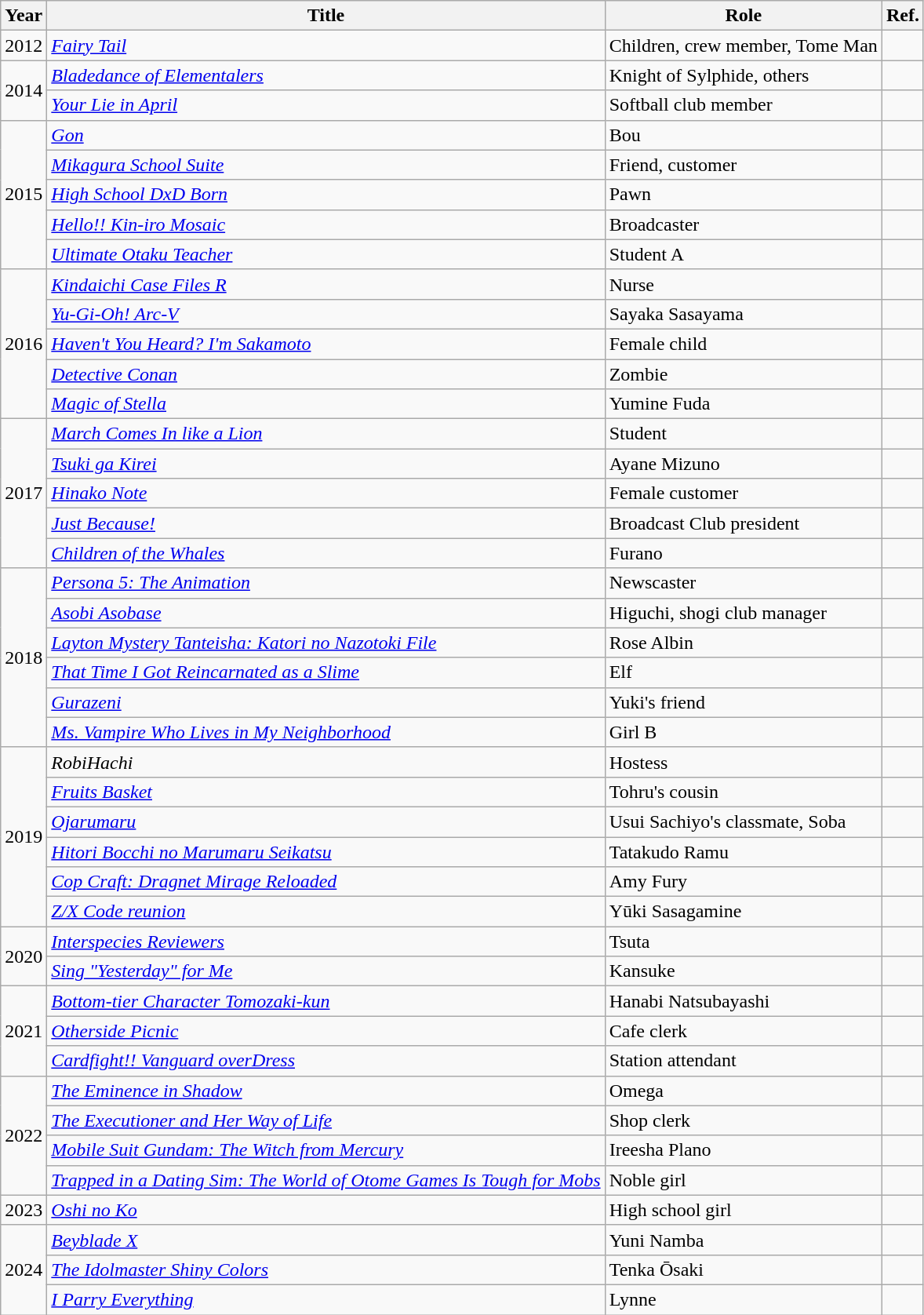<table class="wikitable">
<tr>
<th>Year</th>
<th>Title</th>
<th>Role</th>
<th>Ref.</th>
</tr>
<tr>
<td>2012</td>
<td><em><a href='#'>Fairy Tail</a></em></td>
<td>Children, crew member, Tome Man</td>
<td></td>
</tr>
<tr>
<td rowspan="2">2014</td>
<td><em><a href='#'>Bladedance of Elementalers</a></em></td>
<td>Knight of Sylphide, others</td>
<td></td>
</tr>
<tr>
<td><em><a href='#'>Your Lie in April</a></em></td>
<td>Softball club member</td>
<td></td>
</tr>
<tr>
<td rowspan="5">2015</td>
<td><em><a href='#'>Gon</a></em></td>
<td>Bou</td>
<td></td>
</tr>
<tr>
<td><em><a href='#'>Mikagura School Suite</a></em></td>
<td>Friend, customer</td>
<td></td>
</tr>
<tr>
<td><em><a href='#'>High School DxD Born</a></em></td>
<td>Pawn</td>
<td></td>
</tr>
<tr>
<td><em><a href='#'>Hello!! Kin-iro Mosaic</a></em></td>
<td>Broadcaster</td>
<td></td>
</tr>
<tr>
<td><em><a href='#'>Ultimate Otaku Teacher</a></em></td>
<td>Student A</td>
<td></td>
</tr>
<tr>
<td rowspan="5">2016</td>
<td><em><a href='#'>Kindaichi Case Files R</a></em></td>
<td>Nurse</td>
<td></td>
</tr>
<tr>
<td><em><a href='#'>Yu-Gi-Oh! Arc-V</a></em></td>
<td>Sayaka Sasayama</td>
<td></td>
</tr>
<tr>
<td><em><a href='#'>Haven't You Heard? I'm Sakamoto</a></em></td>
<td>Female child</td>
<td></td>
</tr>
<tr>
<td><em><a href='#'>Detective Conan</a></em></td>
<td>Zombie</td>
<td></td>
</tr>
<tr>
<td><em><a href='#'>Magic of Stella</a></em></td>
<td>Yumine Fuda</td>
<td></td>
</tr>
<tr>
<td rowspan="5">2017</td>
<td><em><a href='#'>March Comes In like a Lion</a></em></td>
<td>Student</td>
<td></td>
</tr>
<tr>
<td><em><a href='#'>Tsuki ga Kirei</a></em></td>
<td>Ayane Mizuno</td>
<td></td>
</tr>
<tr>
<td><em><a href='#'>Hinako Note</a></em></td>
<td>Female customer</td>
<td></td>
</tr>
<tr>
<td><em><a href='#'>Just Because!</a></em></td>
<td>Broadcast Club president</td>
<td></td>
</tr>
<tr>
<td><em><a href='#'>Children of the Whales</a></em></td>
<td>Furano</td>
<td></td>
</tr>
<tr>
<td rowspan="6">2018</td>
<td><em><a href='#'>Persona 5: The Animation</a></em></td>
<td>Newscaster</td>
<td></td>
</tr>
<tr>
<td><em><a href='#'>Asobi Asobase</a></em></td>
<td>Higuchi, shogi club manager</td>
<td></td>
</tr>
<tr>
<td><em><a href='#'>Layton Mystery Tanteisha: Katori no Nazotoki File</a></em></td>
<td>Rose Albin</td>
<td></td>
</tr>
<tr>
<td><em><a href='#'>That Time I Got Reincarnated as a Slime</a></em></td>
<td>Elf</td>
<td></td>
</tr>
<tr>
<td><em><a href='#'>Gurazeni</a></em></td>
<td>Yuki's friend</td>
<td></td>
</tr>
<tr>
<td><em><a href='#'>Ms. Vampire Who Lives in My Neighborhood</a></em></td>
<td>Girl B</td>
<td></td>
</tr>
<tr>
<td rowspan="6">2019</td>
<td><em>RobiHachi</em></td>
<td>Hostess</td>
<td></td>
</tr>
<tr>
<td><a href='#'><em>Fruits Basket</em></a></td>
<td>Tohru's cousin</td>
<td></td>
</tr>
<tr>
<td><em><a href='#'>Ojarumaru</a></em></td>
<td>Usui Sachiyo's classmate, Soba</td>
<td></td>
</tr>
<tr>
<td><em><a href='#'>Hitori Bocchi no Marumaru Seikatsu</a></em></td>
<td>Tatakudo Ramu</td>
<td></td>
</tr>
<tr>
<td><em><a href='#'>Cop Craft: Dragnet Mirage Reloaded</a></em></td>
<td>Amy Fury</td>
<td></td>
</tr>
<tr>
<td><em><a href='#'>Z/X Code reunion</a></em></td>
<td>Yūki Sasagamine</td>
<td></td>
</tr>
<tr>
<td rowspan="2">2020</td>
<td><em><a href='#'>Interspecies Reviewers</a></em></td>
<td>Tsuta</td>
<td></td>
</tr>
<tr>
<td><em><a href='#'>Sing "Yesterday" for Me</a></em></td>
<td>Kansuke</td>
<td></td>
</tr>
<tr>
<td rowspan="3">2021</td>
<td><em><a href='#'>Bottom-tier Character Tomozaki-kun</a></em></td>
<td>Hanabi Natsubayashi</td>
<td></td>
</tr>
<tr>
<td><em><a href='#'>Otherside Picnic</a></em></td>
<td>Cafe clerk</td>
<td></td>
</tr>
<tr>
<td><em><a href='#'>Cardfight!! Vanguard overDress</a></em></td>
<td>Station attendant</td>
<td></td>
</tr>
<tr>
<td rowspan="4">2022</td>
<td><em><a href='#'>The Eminence in Shadow</a></em></td>
<td>Omega</td>
<td></td>
</tr>
<tr>
<td><em><a href='#'>The Executioner and Her Way of Life</a></em></td>
<td>Shop clerk</td>
<td></td>
</tr>
<tr>
<td><em><a href='#'>Mobile Suit Gundam: The Witch from Mercury</a></em></td>
<td>Ireesha Plano</td>
<td></td>
</tr>
<tr>
<td><em><a href='#'>Trapped in a Dating Sim: The World of Otome Games Is Tough for Mobs</a></em></td>
<td>Noble girl</td>
<td></td>
</tr>
<tr>
<td>2023</td>
<td><em><a href='#'>Oshi no Ko</a></em></td>
<td>High school girl</td>
<td></td>
</tr>
<tr>
<td rowspan="3">2024</td>
<td><em><a href='#'>Beyblade X</a></em></td>
<td>Yuni Namba</td>
<td></td>
</tr>
<tr>
<td><em><a href='#'>The Idolmaster Shiny Colors</a></em></td>
<td>Tenka Ōsaki</td>
<td></td>
</tr>
<tr>
<td><em><a href='#'>I Parry Everything</a></em></td>
<td>Lynne</td>
<td></td>
</tr>
</table>
